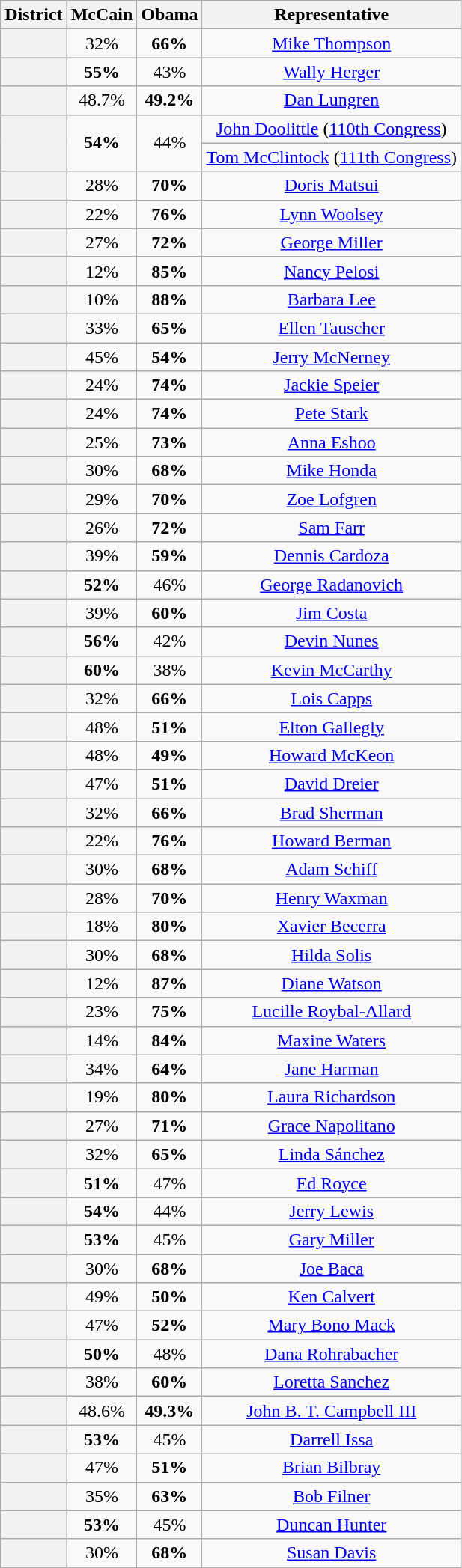<table class=wikitable>
<tr>
<th>District</th>
<th>McCain</th>
<th>Obama</th>
<th>Representative</th>
</tr>
<tr align=center>
<th></th>
<td>32%</td>
<td><strong>66%</strong></td>
<td><a href='#'>Mike Thompson</a></td>
</tr>
<tr align=center>
<th></th>
<td><strong>55%</strong></td>
<td>43%</td>
<td><a href='#'>Wally Herger</a></td>
</tr>
<tr align=center>
<th></th>
<td>48.7%</td>
<td><strong>49.2%</strong></td>
<td><a href='#'>Dan Lungren</a></td>
</tr>
<tr align=center>
<th rowspan=2 ></th>
<td rowspan=2><strong>54%</strong></td>
<td rowspan=2>44%</td>
<td><a href='#'>John Doolittle</a> (<a href='#'>110th Congress</a>)</td>
</tr>
<tr align=center>
<td><a href='#'>Tom McClintock</a> (<a href='#'>111th Congress</a>)</td>
</tr>
<tr align=center>
<th></th>
<td>28%</td>
<td><strong>70%</strong></td>
<td><a href='#'>Doris Matsui</a></td>
</tr>
<tr align=center>
<th></th>
<td>22%</td>
<td><strong>76%</strong></td>
<td><a href='#'>Lynn Woolsey</a></td>
</tr>
<tr align=center>
<th></th>
<td>27%</td>
<td><strong>72%</strong></td>
<td><a href='#'>George Miller</a></td>
</tr>
<tr align=center>
<th></th>
<td>12%</td>
<td><strong>85%</strong></td>
<td><a href='#'>Nancy Pelosi</a></td>
</tr>
<tr align=center>
<th></th>
<td>10%</td>
<td><strong>88%</strong></td>
<td><a href='#'>Barbara Lee</a></td>
</tr>
<tr align=center>
<th></th>
<td>33%</td>
<td><strong>65%</strong></td>
<td><a href='#'>Ellen Tauscher</a></td>
</tr>
<tr align=center>
<th></th>
<td>45%</td>
<td><strong>54%</strong></td>
<td><a href='#'>Jerry McNerney</a></td>
</tr>
<tr align=center>
<th></th>
<td>24%</td>
<td><strong>74%</strong></td>
<td><a href='#'>Jackie Speier</a></td>
</tr>
<tr align=center>
<th></th>
<td>24%</td>
<td><strong>74%</strong></td>
<td><a href='#'>Pete Stark</a></td>
</tr>
<tr align=center>
<th></th>
<td>25%</td>
<td><strong>73%</strong></td>
<td><a href='#'>Anna Eshoo</a></td>
</tr>
<tr align=center>
<th></th>
<td>30%</td>
<td><strong>68%</strong></td>
<td><a href='#'>Mike Honda</a></td>
</tr>
<tr align=center>
<th></th>
<td>29%</td>
<td><strong>70%</strong></td>
<td><a href='#'>Zoe Lofgren</a></td>
</tr>
<tr align=center>
<th></th>
<td>26%</td>
<td><strong>72%</strong></td>
<td><a href='#'>Sam Farr</a></td>
</tr>
<tr align=center>
<th></th>
<td>39%</td>
<td><strong>59%</strong></td>
<td><a href='#'>Dennis Cardoza</a></td>
</tr>
<tr align=center>
<th></th>
<td><strong>52%</strong></td>
<td>46%</td>
<td><a href='#'>George Radanovich</a></td>
</tr>
<tr align=center>
<th></th>
<td>39%</td>
<td><strong>60%</strong></td>
<td><a href='#'>Jim Costa</a></td>
</tr>
<tr align=center>
<th></th>
<td><strong>56%</strong></td>
<td>42%</td>
<td><a href='#'>Devin Nunes</a></td>
</tr>
<tr align=center>
<th></th>
<td><strong>60%</strong></td>
<td>38%</td>
<td><a href='#'>Kevin McCarthy</a></td>
</tr>
<tr align=center>
<th></th>
<td>32%</td>
<td><strong>66%</strong></td>
<td><a href='#'>Lois Capps</a></td>
</tr>
<tr align=center>
<th></th>
<td>48%</td>
<td><strong>51%</strong></td>
<td><a href='#'>Elton Gallegly</a></td>
</tr>
<tr align=center>
<th></th>
<td>48%</td>
<td><strong>49%</strong></td>
<td><a href='#'>Howard McKeon</a></td>
</tr>
<tr align=center>
<th></th>
<td>47%</td>
<td><strong>51%</strong></td>
<td><a href='#'>David Dreier</a></td>
</tr>
<tr align=center>
<th></th>
<td>32%</td>
<td><strong>66%</strong></td>
<td><a href='#'>Brad Sherman</a></td>
</tr>
<tr align=center>
<th></th>
<td>22%</td>
<td><strong>76%</strong></td>
<td><a href='#'>Howard Berman</a></td>
</tr>
<tr align=center>
<th></th>
<td>30%</td>
<td><strong>68%</strong></td>
<td><a href='#'>Adam Schiff</a></td>
</tr>
<tr align=center>
<th></th>
<td>28%</td>
<td><strong>70%</strong></td>
<td><a href='#'>Henry Waxman</a></td>
</tr>
<tr align=center>
<th></th>
<td>18%</td>
<td><strong>80%</strong></td>
<td><a href='#'>Xavier Becerra</a></td>
</tr>
<tr align=center>
<th></th>
<td>30%</td>
<td><strong>68%</strong></td>
<td><a href='#'>Hilda Solis</a></td>
</tr>
<tr align=center>
<th></th>
<td>12%</td>
<td><strong>87%</strong></td>
<td><a href='#'>Diane Watson</a></td>
</tr>
<tr align=center>
<th></th>
<td>23%</td>
<td><strong>75%</strong></td>
<td><a href='#'>Lucille Roybal-Allard</a></td>
</tr>
<tr align=center>
<th></th>
<td>14%</td>
<td><strong>84%</strong></td>
<td><a href='#'>Maxine Waters</a></td>
</tr>
<tr align=center>
<th></th>
<td>34%</td>
<td><strong>64%</strong></td>
<td><a href='#'>Jane Harman</a></td>
</tr>
<tr align=center>
<th></th>
<td>19%</td>
<td><strong>80%</strong></td>
<td><a href='#'>Laura Richardson</a></td>
</tr>
<tr align=center>
<th></th>
<td>27%</td>
<td><strong>71%</strong></td>
<td><a href='#'>Grace Napolitano</a></td>
</tr>
<tr align=center>
<th></th>
<td>32%</td>
<td><strong>65%</strong></td>
<td><a href='#'>Linda Sánchez</a></td>
</tr>
<tr align=center>
<th></th>
<td><strong>51%</strong></td>
<td>47%</td>
<td><a href='#'>Ed Royce</a></td>
</tr>
<tr align=center>
<th></th>
<td><strong>54%</strong></td>
<td>44%</td>
<td><a href='#'>Jerry Lewis</a></td>
</tr>
<tr align=center>
<th></th>
<td><strong>53%</strong></td>
<td>45%</td>
<td><a href='#'>Gary Miller</a></td>
</tr>
<tr align=center>
<th></th>
<td>30%</td>
<td><strong>68%</strong></td>
<td><a href='#'>Joe Baca</a></td>
</tr>
<tr align=center>
<th></th>
<td>49%</td>
<td><strong>50%</strong></td>
<td><a href='#'>Ken Calvert</a></td>
</tr>
<tr align=center>
<th></th>
<td>47%</td>
<td><strong>52%</strong></td>
<td><a href='#'>Mary Bono Mack</a></td>
</tr>
<tr align=center>
<th></th>
<td><strong>50%</strong></td>
<td>48%</td>
<td><a href='#'>Dana Rohrabacher</a></td>
</tr>
<tr align=center>
<th></th>
<td>38%</td>
<td><strong>60%</strong></td>
<td><a href='#'>Loretta Sanchez</a></td>
</tr>
<tr align=center>
<th></th>
<td>48.6%</td>
<td><strong>49.3%</strong></td>
<td><a href='#'>John B. T. Campbell III</a></td>
</tr>
<tr align=center>
<th></th>
<td><strong>53%</strong></td>
<td>45%</td>
<td><a href='#'>Darrell Issa</a></td>
</tr>
<tr align=center>
<th></th>
<td>47%</td>
<td><strong>51%</strong></td>
<td><a href='#'>Brian Bilbray</a></td>
</tr>
<tr align=center>
<th></th>
<td>35%</td>
<td><strong>63%</strong></td>
<td><a href='#'>Bob Filner</a></td>
</tr>
<tr align=center>
<th></th>
<td><strong>53%</strong></td>
<td>45%</td>
<td><a href='#'>Duncan Hunter</a></td>
</tr>
<tr align=center>
<th></th>
<td>30%</td>
<td><strong>68%</strong></td>
<td><a href='#'>Susan Davis</a></td>
</tr>
</table>
